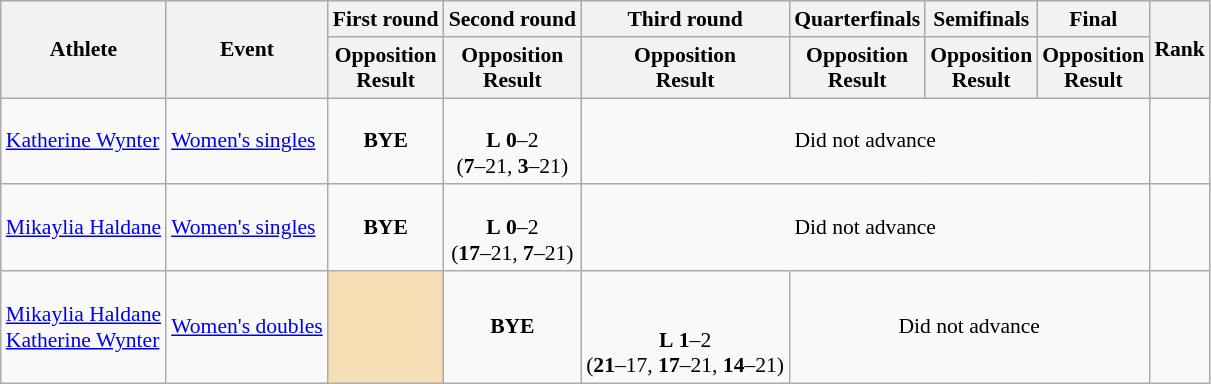<table class="wikitable" style="font-size:90%">
<tr>
<th rowspan="2">Athlete</th>
<th rowspan="2">Event</th>
<th>First round</th>
<th>Second round</th>
<th>Third round</th>
<th>Quarterfinals</th>
<th>Semifinals</th>
<th>Final</th>
<th rowspan="2">Rank</th>
</tr>
<tr>
<th>Opposition<br>Result</th>
<th>Opposition<br>Result</th>
<th>Opposition<br>Result</th>
<th>Opposition<br>Result</th>
<th>Opposition<br>Result</th>
<th>Opposition<br>Result</th>
</tr>
<tr>
<td><a href='#'>Katherine Wynter</a></td>
<td><a href='#'>Women's singles</a></td>
<td align=center><strong>BYE</strong></td>
<td align=center><br> <strong>L</strong> <strong>0</strong>–2<br>(<strong>7</strong>–21, <strong>3</strong>–21)</td>
<td align=center colspan=4>Did not advance</td>
<td align=center></td>
</tr>
<tr>
<td><a href='#'>Mikaylia Haldane</a></td>
<td><a href='#'>Women's singles</a></td>
<td align=center><strong>BYE</strong></td>
<td align=center><br> <strong>L</strong> <strong>0</strong>–2<br>(<strong>17</strong>–21, <strong>7</strong>–21)</td>
<td align=center colspan=4>Did not advance</td>
<td align=center></td>
</tr>
<tr>
<td><a href='#'>Mikaylia Haldane</a><br><a href='#'>Katherine Wynter</a></td>
<td><a href='#'>Women's doubles</a></td>
<td align=center bgcolor=wheat></td>
<td align=center><strong>BYE</strong></td>
<td align=center><br><br> <strong>L</strong> <strong>1</strong>–2<br>(<strong>21</strong>–17, <strong>17</strong>–21, <strong>14</strong>–21)</td>
<td align=center colspan=3>Did not advance</td>
<td align=center></td>
</tr>
</table>
